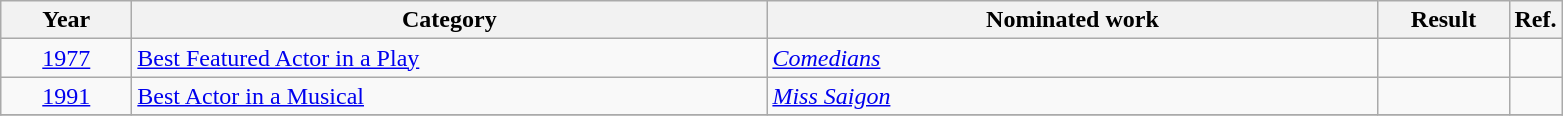<table class=wikitable>
<tr>
<th scope="col" style="width:5em;">Year</th>
<th scope="col" style="width:26em;">Category</th>
<th scope="col" style="width:25em;">Nominated work</th>
<th scope="col" style="width:5em;">Result</th>
<th>Ref.</th>
</tr>
<tr>
<td style="text-align:center;"><a href='#'>1977</a></td>
<td><a href='#'>Best Featured Actor in a Play</a></td>
<td><em><a href='#'>Comedians</a></em></td>
<td></td>
<td style="text-align:center;"></td>
</tr>
<tr>
<td style="text-align:center;"><a href='#'>1991</a></td>
<td><a href='#'>Best Actor in a Musical</a></td>
<td><em><a href='#'>Miss Saigon</a></em></td>
<td></td>
<td style="text-align:center;"></td>
</tr>
<tr>
</tr>
</table>
